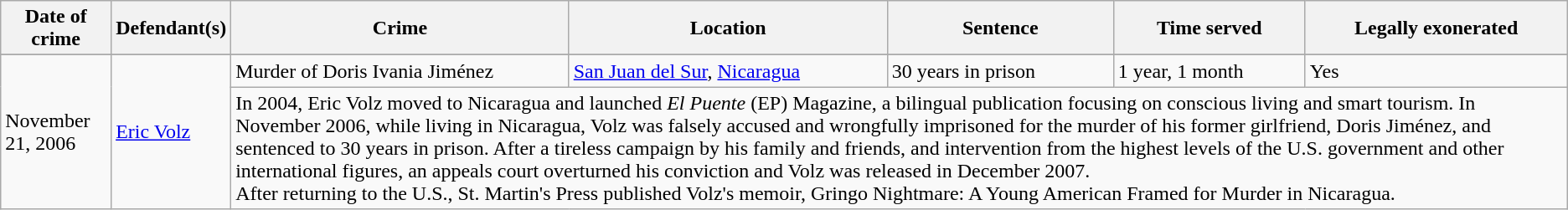<table class="wikitable sortable">
<tr>
<th>Date of crime</th>
<th>Defendant(s)</th>
<th>Crime</th>
<th>Location</th>
<th>Sentence</th>
<th>Time served</th>
<th>Legally exonerated</th>
</tr>
<tr>
</tr>
<tr ->
<td rowspan="2">November 21, 2006</td>
<td rowspan="2"><a href='#'>Eric Volz</a></td>
<td>Murder of Doris Ivania Jiménez</td>
<td><a href='#'>San Juan del Sur</a>, <a href='#'>Nicaragua</a></td>
<td>30 years in prison</td>
<td>1 year, 1 month</td>
<td>Yes</td>
</tr>
<tr>
<td colspan=5>In 2004, Eric Volz moved to Nicaragua and launched <em>El Puente</em> (EP) Magazine, a bilingual publication focusing on conscious living and smart tourism. In November 2006, while living in Nicaragua, Volz was falsely accused and wrongfully imprisoned for the murder of his former girlfriend, Doris Jiménez, and sentenced to 30 years in prison. After a tireless campaign by his family and friends, and intervention from the highest levels of the U.S. government and other international figures, an appeals court overturned his conviction and Volz was released in December 2007.<br>After returning to the U.S., St. Martin's Press published Volz's memoir, Gringo Nightmare: A Young American Framed for Murder in Nicaragua.</td>
</tr>
</table>
